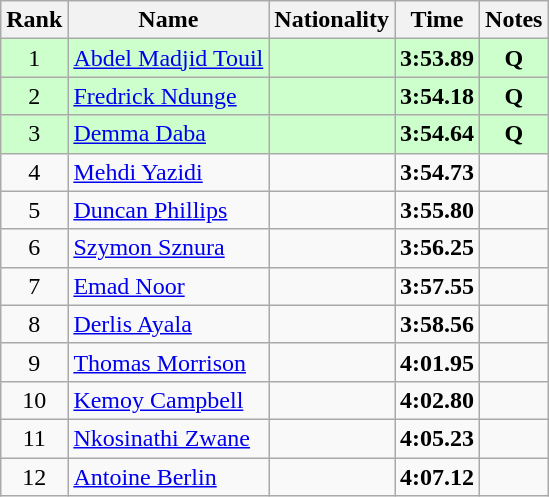<table class="wikitable sortable" style="text-align:center">
<tr>
<th>Rank</th>
<th>Name</th>
<th>Nationality</th>
<th>Time</th>
<th>Notes</th>
</tr>
<tr bgcolor=ccffcc>
<td>1</td>
<td align=left><a href='#'>Abdel Madjid Touil</a></td>
<td align=left></td>
<td><strong>3:53.89</strong></td>
<td><strong>Q</strong></td>
</tr>
<tr bgcolor=ccffcc>
<td>2</td>
<td align=left><a href='#'>Fredrick Ndunge</a></td>
<td align=left></td>
<td><strong>3:54.18</strong></td>
<td><strong>Q</strong></td>
</tr>
<tr bgcolor=ccffcc>
<td>3</td>
<td align=left><a href='#'>Demma Daba</a></td>
<td align=left></td>
<td><strong>3:54.64</strong></td>
<td><strong>Q</strong></td>
</tr>
<tr>
<td>4</td>
<td align=left><a href='#'>Mehdi Yazidi</a></td>
<td align=left></td>
<td><strong>3:54.73</strong></td>
<td></td>
</tr>
<tr>
<td>5</td>
<td align=left><a href='#'>Duncan Phillips</a></td>
<td align=left></td>
<td><strong>3:55.80</strong></td>
<td></td>
</tr>
<tr>
<td>6</td>
<td align=left><a href='#'>Szymon Sznura</a></td>
<td align=left></td>
<td><strong>3:56.25</strong></td>
<td></td>
</tr>
<tr>
<td>7</td>
<td align=left><a href='#'>Emad Noor</a></td>
<td align=left></td>
<td><strong>3:57.55</strong></td>
<td></td>
</tr>
<tr>
<td>8</td>
<td align=left><a href='#'>Derlis Ayala</a></td>
<td align=left></td>
<td><strong>3:58.56</strong></td>
<td></td>
</tr>
<tr>
<td>9</td>
<td align=left><a href='#'>Thomas Morrison</a></td>
<td align=left></td>
<td><strong>4:01.95</strong></td>
<td></td>
</tr>
<tr>
<td>10</td>
<td align=left><a href='#'>Kemoy Campbell</a></td>
<td align=left></td>
<td><strong>4:02.80</strong></td>
<td></td>
</tr>
<tr>
<td>11</td>
<td align=left><a href='#'>Nkosinathi Zwane</a></td>
<td align=left></td>
<td><strong>4:05.23</strong></td>
<td></td>
</tr>
<tr>
<td>12</td>
<td align=left><a href='#'>Antoine Berlin</a></td>
<td align=left></td>
<td><strong>4:07.12</strong></td>
<td></td>
</tr>
</table>
